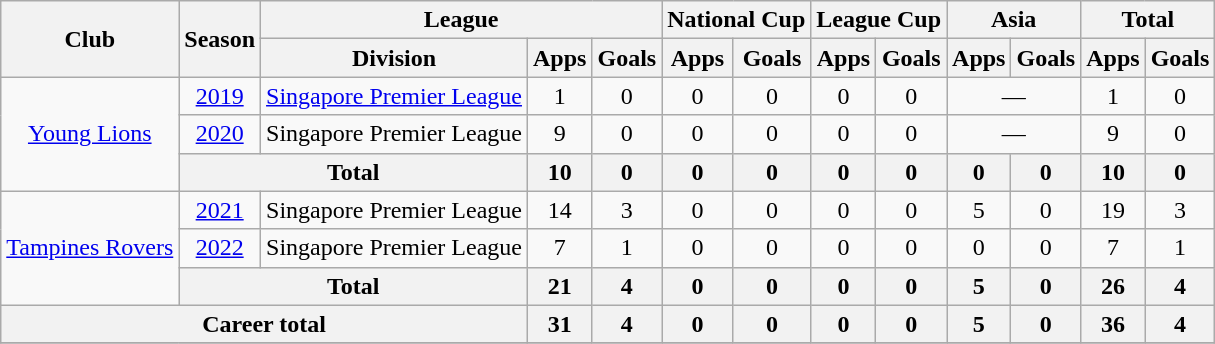<table class=wikitable style=text-align:center>
<tr>
<th rowspan=2>Club</th>
<th rowspan=2>Season</th>
<th colspan=3>League</th>
<th colspan=2>National Cup</th>
<th colspan=2>League Cup</th>
<th colspan=2>Asia</th>
<th colspan=2>Total</th>
</tr>
<tr>
<th>Division</th>
<th>Apps</th>
<th>Goals</th>
<th>Apps</th>
<th>Goals</th>
<th>Apps</th>
<th>Goals</th>
<th>Apps</th>
<th>Goals</th>
<th>Apps</th>
<th>Goals</th>
</tr>
<tr>
<td rowspan="3"><a href='#'>Young Lions</a></td>
<td><a href='#'>2019</a></td>
<td><a href='#'>Singapore Premier League</a></td>
<td>1</td>
<td>0</td>
<td>0</td>
<td>0</td>
<td>0</td>
<td>0</td>
<td colspan='2'>—</td>
<td>1</td>
<td>0</td>
</tr>
<tr>
<td><a href='#'>2020</a></td>
<td>Singapore Premier League</td>
<td>9</td>
<td>0</td>
<td>0</td>
<td>0</td>
<td>0</td>
<td>0</td>
<td colspan='2'>—</td>
<td>9</td>
<td>0</td>
</tr>
<tr>
<th colspan="2">Total</th>
<th>10</th>
<th>0</th>
<th>0</th>
<th>0</th>
<th>0</th>
<th>0</th>
<th>0</th>
<th>0</th>
<th>10</th>
<th>0</th>
</tr>
<tr>
<td rowspan="3"><a href='#'>Tampines Rovers</a></td>
<td><a href='#'>2021</a></td>
<td>Singapore Premier League</td>
<td>14</td>
<td>3</td>
<td>0</td>
<td>0</td>
<td>0</td>
<td>0</td>
<td>5</td>
<td>0</td>
<td>19</td>
<td>3</td>
</tr>
<tr>
<td><a href='#'>2022</a></td>
<td>Singapore Premier League</td>
<td>7</td>
<td>1</td>
<td>0</td>
<td>0</td>
<td>0</td>
<td>0</td>
<td>0</td>
<td>0</td>
<td>7</td>
<td>1</td>
</tr>
<tr>
<th colspan="2">Total</th>
<th>21</th>
<th>4</th>
<th>0</th>
<th>0</th>
<th>0</th>
<th>0</th>
<th>5</th>
<th>0</th>
<th>26</th>
<th>4</th>
</tr>
<tr>
<th colspan="3">Career total</th>
<th>31</th>
<th>4</th>
<th>0</th>
<th>0</th>
<th>0</th>
<th>0</th>
<th>5</th>
<th>0</th>
<th>36</th>
<th>4</th>
</tr>
<tr>
</tr>
</table>
